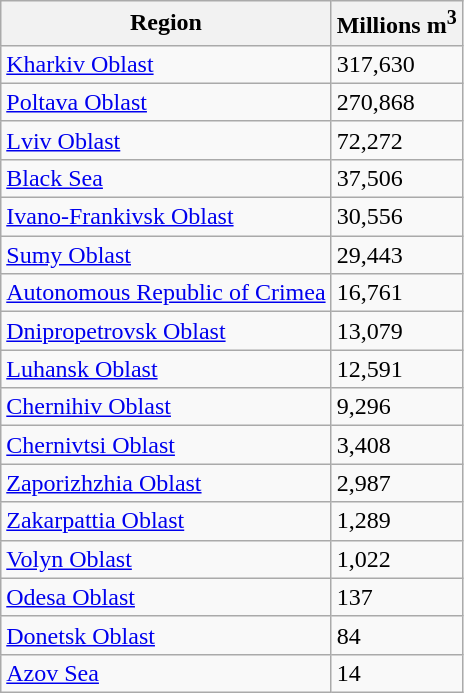<table class="sortable wikitable col2right">
<tr>
<th>Region</th>
<th>Millions m<sup>3</sup></th>
</tr>
<tr>
<td><a href='#'>Kharkiv Oblast</a></td>
<td>317,630</td>
</tr>
<tr>
<td><a href='#'>Poltava Oblast</a></td>
<td>270,868</td>
</tr>
<tr>
<td><a href='#'>Lviv Oblast</a></td>
<td>72,272</td>
</tr>
<tr>
<td><a href='#'>Black Sea</a></td>
<td>37,506</td>
</tr>
<tr>
<td><a href='#'>Ivano-Frankivsk Oblast</a></td>
<td>30,556</td>
</tr>
<tr>
<td><a href='#'>Sumy Oblast</a></td>
<td>29,443</td>
</tr>
<tr>
<td><a href='#'>Autonomous Republic of Crimea</a></td>
<td>16,761</td>
</tr>
<tr>
<td><a href='#'>Dnipropetrovsk Oblast</a></td>
<td>13,079</td>
</tr>
<tr>
<td><a href='#'>Luhansk Oblast</a></td>
<td>12,591</td>
</tr>
<tr>
<td><a href='#'>Chernihiv Oblast</a></td>
<td>9,296</td>
</tr>
<tr>
<td><a href='#'>Chernivtsi Oblast</a></td>
<td>3,408</td>
</tr>
<tr>
<td><a href='#'>Zaporizhzhia Oblast</a></td>
<td>2,987</td>
</tr>
<tr>
<td><a href='#'>Zakarpattia Oblast</a></td>
<td>1,289</td>
</tr>
<tr>
<td><a href='#'>Volyn Oblast</a></td>
<td>1,022</td>
</tr>
<tr>
<td><a href='#'>Odesa Oblast</a></td>
<td>137</td>
</tr>
<tr>
<td><a href='#'>Donetsk Oblast</a></td>
<td>84</td>
</tr>
<tr>
<td><a href='#'>Azov Sea</a></td>
<td>14</td>
</tr>
</table>
